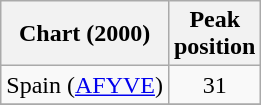<table class="wikitable">
<tr>
<th align="center">Chart (2000)</th>
<th align="center">Peak<br>position</th>
</tr>
<tr>
<td align="left">Spain (<a href='#'>AFYVE</a>)</td>
<td align="center">31</td>
</tr>
<tr>
</tr>
</table>
